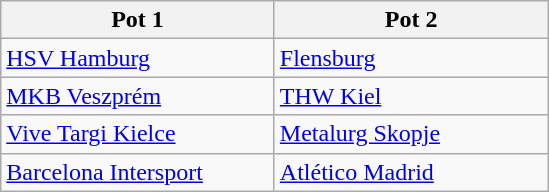<table class="wikitable">
<tr>
<th width=175>Pot 1</th>
<th width=175>Pot 2</th>
</tr>
<tr>
<td> <a href='#'>HSV Hamburg</a></td>
<td> <a href='#'>Flensburg</a></td>
</tr>
<tr>
<td> <a href='#'>MKB Veszprém</a></td>
<td> <a href='#'>THW Kiel</a></td>
</tr>
<tr>
<td> <a href='#'>Vive Targi Kielce</a></td>
<td> <a href='#'>Metalurg Skopje</a></td>
</tr>
<tr>
<td> <a href='#'>Barcelona Intersport</a></td>
<td> <a href='#'>Atlético Madrid</a></td>
</tr>
</table>
